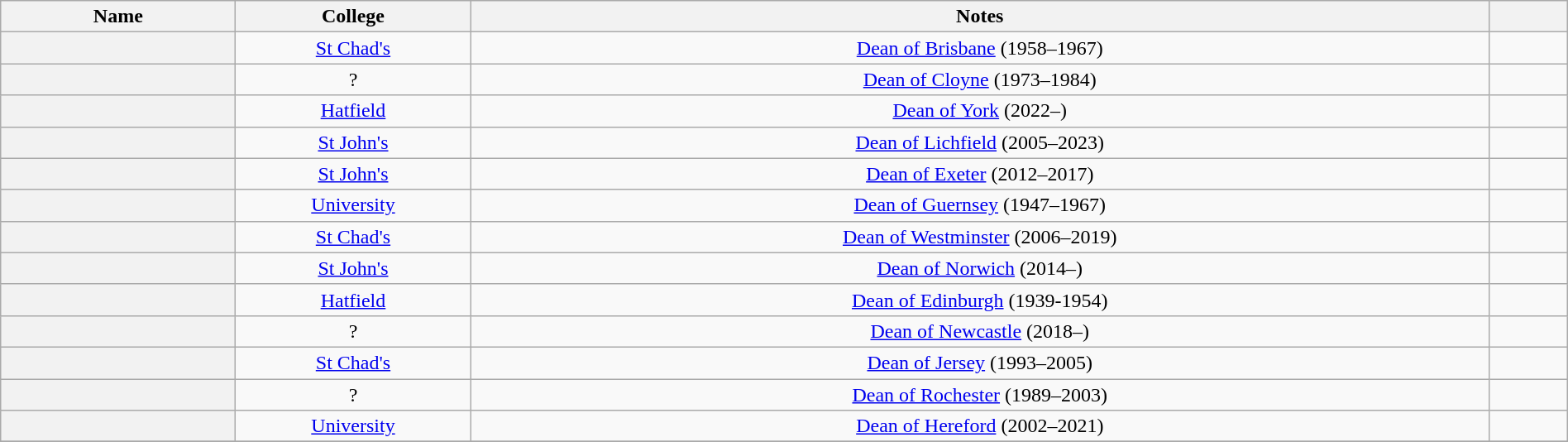<table class="wikitable sortable" style="width:100%">
<tr>
<th width="15%">Name</th>
<th width="15%">College</th>
<th width="65%">Notes</th>
<th width="5%"></th>
</tr>
<tr valign="top">
<th scope=row></th>
<td align="center"><a href='#'>St Chad's</a></td>
<td align="center"><a href='#'>Dean of Brisbane</a> (1958–1967)</td>
<td align="center"></td>
</tr>
<tr valign="top">
<th scope=row></th>
<td align="center">?</td>
<td align="center"><a href='#'>Dean of Cloyne</a> (1973–1984)</td>
<td align="center"></td>
</tr>
<tr valign="top">
<th scope=row></th>
<td align="center"><a href='#'>Hatfield</a></td>
<td align="center"><a href='#'>Dean of York</a> (2022–)</td>
<td align="center"></td>
</tr>
<tr valign="top">
<th scope=row></th>
<td align="center"><a href='#'>St John's</a></td>
<td align="center"><a href='#'>Dean of Lichfield</a> (2005–2023)</td>
<td align="center"></td>
</tr>
<tr valign="top">
<th scope=row></th>
<td align="center"><a href='#'>St John's</a></td>
<td align="center"><a href='#'>Dean of Exeter</a> (2012–2017)</td>
<td align="center"></td>
</tr>
<tr valign="top">
<th scope=row></th>
<td align="center"><a href='#'>University</a></td>
<td align="center"><a href='#'>Dean of Guernsey</a> (1947–1967)</td>
<td align="center"></td>
</tr>
<tr valign="top">
<th scope=row></th>
<td align="center"><a href='#'>St Chad's</a></td>
<td align="center"><a href='#'>Dean of Westminster</a> (2006–2019)</td>
<td align="center"></td>
</tr>
<tr valign="top">
<th scope=row></th>
<td align="center"><a href='#'>St John's</a></td>
<td align="center"><a href='#'>Dean of Norwich</a> (2014–)</td>
<td align="center"></td>
</tr>
<tr valign="top">
<th scope=row></th>
<td align="center"><a href='#'>Hatfield</a></td>
<td align="center"><a href='#'>Dean of Edinburgh</a> (1939-1954)</td>
<td align="center"></td>
</tr>
<tr valign="top">
<th scope=row></th>
<td align="center">?</td>
<td align="center"><a href='#'>Dean of Newcastle</a> (2018–)</td>
<td align="center"></td>
</tr>
<tr valign="top">
<th scope=row></th>
<td align="center"><a href='#'>St Chad's</a></td>
<td align="center"><a href='#'>Dean of Jersey</a> (1993–2005)</td>
<td align="center"></td>
</tr>
<tr valign="top">
<th scope=row></th>
<td align="center">?</td>
<td align="center"><a href='#'>Dean of Rochester</a> (1989–2003)</td>
<td align="center"></td>
</tr>
<tr valign="top">
<th scope=row></th>
<td align="center"><a href='#'>University</a></td>
<td align="center"><a href='#'>Dean of Hereford</a> (2002–2021)</td>
<td align="center"></td>
</tr>
<tr valign="top">
</tr>
</table>
